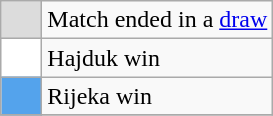<table class="wikitable">
<tr>
<th width="20" style="background-color:#DCDCDC">  </th>
<td>Match ended in a <a href='#'>draw</a></td>
</tr>
<tr>
<td style="background-color:#FFFFFF"></td>
<td>Hajduk win</td>
</tr>
<tr>
<td style="background-color:#54A3EC"></td>
<td>Rijeka win</td>
</tr>
<tr>
</tr>
</table>
